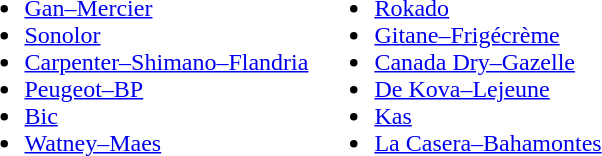<table>
<tr>
<td style="vertical-align:top; width:50%;"><br><ul><li><a href='#'>Gan–Mercier</a></li><li><a href='#'>Sonolor</a></li><li><a href='#'>Carpenter–Shimano–Flandria</a></li><li><a href='#'>Peugeot–BP</a></li><li><a href='#'>Bic</a></li><li><a href='#'>Watney–Maes</a></li></ul></td>
<td style="vertical-align:top; width:50%;"><br><ul><li><a href='#'>Rokado</a></li><li><a href='#'>Gitane–Frigécrème</a></li><li><a href='#'>Canada Dry–Gazelle</a></li><li><a href='#'>De Kova–Lejeune</a></li><li><a href='#'>Kas</a></li><li><a href='#'>La Casera–Bahamontes</a></li></ul></td>
</tr>
</table>
